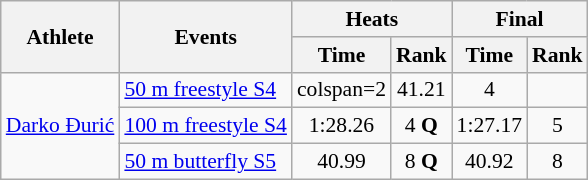<table class=wikitable style="font-size:90%">
<tr>
<th rowspan=2>Athlete</th>
<th rowspan=2>Events</th>
<th colspan="2">Heats</th>
<th colspan="2">Final</th>
</tr>
<tr>
<th>Time</th>
<th>Rank</th>
<th>Time</th>
<th>Rank</th>
</tr>
<tr align=center>
<td align=left rowspan=3><a href='#'>Darko Đurić</a></td>
<td align=left><a href='#'>50 m freestyle S4</a></td>
<td>colspan=2 </td>
<td>41.21</td>
<td>4</td>
</tr>
<tr align=center>
<td align=left><a href='#'>100 m freestyle S4</a></td>
<td>1:28.26</td>
<td>4 <strong>Q</strong></td>
<td>1:27.17</td>
<td>5</td>
</tr>
<tr align=center>
<td align=left><a href='#'>50 m butterfly S5</a></td>
<td>40.99</td>
<td>8 <strong>Q</strong></td>
<td>40.92</td>
<td>8</td>
</tr>
</table>
